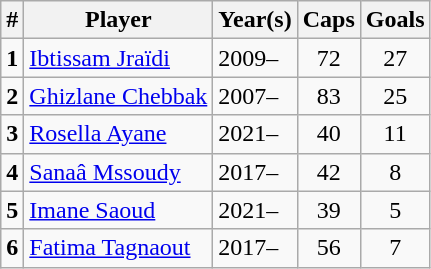<table class="wikitable sortable">
<tr>
<th width =>#</th>
<th width =>Player</th>
<th width =>Year(s)</th>
<th width =>Caps</th>
<th width =>Goals</th>
</tr>
<tr>
<td align=center><strong>1</strong></td>
<td><a href='#'>Ibtissam Jraïdi</a></td>
<td>2009–</td>
<td align=center>72</td>
<td align=center>27</td>
</tr>
<tr>
<td align=center><strong>2</strong></td>
<td><a href='#'>Ghizlane Chebbak</a></td>
<td>2007–</td>
<td align=center>83</td>
<td align=center>25</td>
</tr>
<tr>
<td align=center><strong>3</strong></td>
<td><a href='#'>Rosella Ayane</a></td>
<td>2021–</td>
<td align=center>40</td>
<td align=center>11</td>
</tr>
<tr>
<td align=center><strong>4</strong></td>
<td><a href='#'>Sanaâ Mssoudy</a></td>
<td>2017–</td>
<td align=center>42</td>
<td align=center>8</td>
</tr>
<tr>
<td align=center><strong>5</strong></td>
<td><a href='#'>Imane Saoud</a></td>
<td>2021–</td>
<td align=center>39</td>
<td align=center>5</td>
</tr>
<tr>
<td align=center><strong>6</strong></td>
<td><a href='#'>Fatima Tagnaout</a></td>
<td>2017–</td>
<td align=center>56</td>
<td align=center>7</td>
</tr>
</table>
